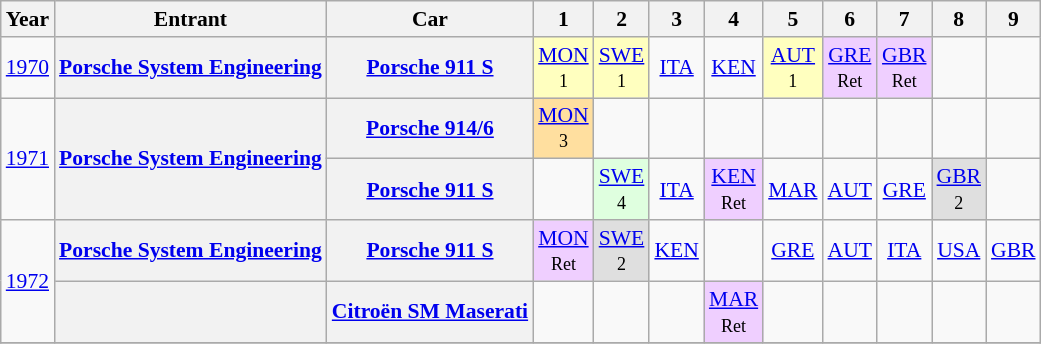<table class="wikitable" style="text-align:center; font-size:90%;">
<tr>
<th>Year</th>
<th>Entrant</th>
<th>Car</th>
<th>1</th>
<th>2</th>
<th>3</th>
<th>4</th>
<th>5</th>
<th>6</th>
<th>7</th>
<th>8</th>
<th>9</th>
</tr>
<tr>
<td><a href='#'>1970</a></td>
<th><a href='#'>Porsche System Engineering</a></th>
<th><a href='#'>Porsche 911 S</a></th>
<td style="background:#FFFFBF;"><a href='#'>MON</a><br><small>1</small></td>
<td style="background:#FFFFBF;"><a href='#'>SWE</a><br><small>1</small></td>
<td><a href='#'>ITA</a></td>
<td><a href='#'>KEN</a></td>
<td style="background:#FFFFBF;"><a href='#'>AUT</a><br><small>1</small></td>
<td style="background:#EFCFFF;"><a href='#'>GRE</a><br><small>Ret</small></td>
<td style="background:#EFCFFF;"><a href='#'>GBR</a><br><small>Ret</small></td>
<td></td>
<td></td>
</tr>
<tr>
<td rowspan=2><a href='#'>1971</a></td>
<th rowspan=2><a href='#'>Porsche System Engineering</a></th>
<th><a href='#'>Porsche 914/6</a></th>
<td style="background:#FFDF9F;"><a href='#'>MON</a><br><small>3</small></td>
<td></td>
<td></td>
<td></td>
<td></td>
<td></td>
<td></td>
<td></td>
<td></td>
</tr>
<tr>
<th><a href='#'>Porsche 911 S</a></th>
<td></td>
<td style="background:#DFFFDF;"><a href='#'>SWE</a><br><small>4</small></td>
<td><a href='#'>ITA</a></td>
<td style="background:#EFCFFF;"><a href='#'>KEN</a><br><small>Ret</small></td>
<td><a href='#'>MAR</a></td>
<td><a href='#'>AUT</a></td>
<td><a href='#'>GRE</a></td>
<td style="background:#DFDFDF;"><a href='#'>GBR</a><br><small>2</small></td>
<td></td>
</tr>
<tr>
<td rowspan=2><a href='#'>1972</a></td>
<th><a href='#'>Porsche System Engineering</a></th>
<th><a href='#'>Porsche 911 S</a></th>
<td style="background:#EFCFFF;"><a href='#'>MON</a><br><small>Ret</small></td>
<td style="background:#DFDFDF;"><a href='#'>SWE</a><br><small>2</small></td>
<td><a href='#'>KEN</a></td>
<td></td>
<td><a href='#'>GRE</a></td>
<td><a href='#'>AUT</a></td>
<td><a href='#'>ITA</a></td>
<td><a href='#'>USA</a></td>
<td><a href='#'>GBR</a></td>
</tr>
<tr>
<th></th>
<th><a href='#'>Citroën SM Maserati</a></th>
<td></td>
<td></td>
<td></td>
<td style="background:#EFCFFF;"><a href='#'>MAR</a><br><small>Ret</small></td>
<td></td>
<td></td>
<td></td>
<td></td>
<td></td>
</tr>
<tr>
</tr>
</table>
